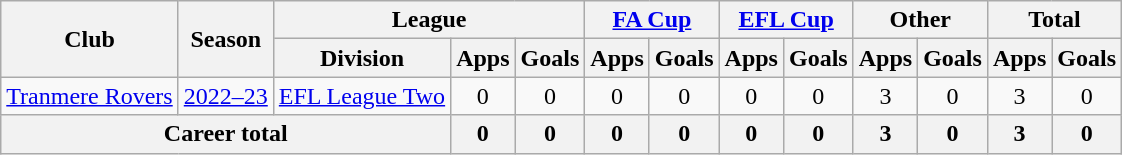<table class="wikitable" style="text-align:center;">
<tr>
<th rowspan="2">Club</th>
<th rowspan="2">Season</th>
<th colspan="3">League</th>
<th colspan="2"><a href='#'>FA Cup</a></th>
<th colspan="2"><a href='#'>EFL Cup</a></th>
<th colspan="2">Other</th>
<th colspan="2">Total</th>
</tr>
<tr>
<th>Division</th>
<th>Apps</th>
<th>Goals</th>
<th>Apps</th>
<th>Goals</th>
<th>Apps</th>
<th>Goals</th>
<th>Apps</th>
<th>Goals</th>
<th>Apps</th>
<th>Goals</th>
</tr>
<tr>
<td><a href='#'>Tranmere Rovers</a></td>
<td><a href='#'>2022–23</a></td>
<td><a href='#'>EFL League Two</a></td>
<td>0</td>
<td>0</td>
<td>0</td>
<td>0</td>
<td>0</td>
<td>0</td>
<td>3</td>
<td>0</td>
<td>3</td>
<td>0</td>
</tr>
<tr>
<th colspan="3">Career total</th>
<th>0</th>
<th>0</th>
<th>0</th>
<th>0</th>
<th>0</th>
<th>0</th>
<th>3</th>
<th>0</th>
<th>3</th>
<th>0</th>
</tr>
</table>
